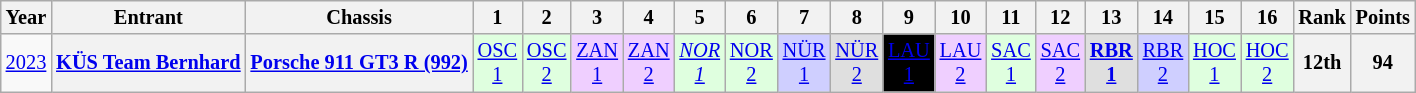<table class="wikitable" style="text-align:center; font-size:85%">
<tr>
<th>Year</th>
<th>Entrant</th>
<th>Chassis</th>
<th>1</th>
<th>2</th>
<th>3</th>
<th>4</th>
<th>5</th>
<th>6</th>
<th>7</th>
<th>8</th>
<th>9</th>
<th>10</th>
<th>11</th>
<th>12</th>
<th>13</th>
<th>14</th>
<th>15</th>
<th>16</th>
<th>Rank</th>
<th>Points</th>
</tr>
<tr>
<td><a href='#'>2023</a></td>
<th nowrap><a href='#'>KÜS Team Bernhard</a></th>
<th nowrap><a href='#'>Porsche 911 GT3 R (992)</a></th>
<td style="background:#DFFFDF;"><a href='#'>OSC<br>1</a><br></td>
<td style="background:#DFFFDF;"><a href='#'>OSC<br>2</a><br></td>
<td style="background:#EFCFFF;"><a href='#'>ZAN<br>1</a><br></td>
<td style="background:#EFCFFF;"><a href='#'>ZAN<br>2</a><br></td>
<td style="background:#DFFFDF;"><em><a href='#'>NOR<br>1</a></em><br></td>
<td style="background:#DFFFDF;"><a href='#'>NOR<br>2</a><br></td>
<td style="background:#CFCFFF;"><a href='#'>NÜR<br>1</a><br></td>
<td style="background:#DFDFDF;"><a href='#'>NÜR<br>2</a><br></td>
<td style="background:#000000; color:white"><a href='#'><span>LAU<br>1</span></a><br></td>
<td style="background:#EFCFFF;"><a href='#'>LAU<br>2</a><br></td>
<td style="background:#DFFFDF;"><a href='#'>SAC<br>1</a><br></td>
<td style="background:#EFCFFF;"><a href='#'>SAC<br>2</a><br></td>
<td style="background:#DFDFDF;"><strong><a href='#'>RBR<br>1</a></strong><br></td>
<td style="background:#CFCFFF;"><a href='#'>RBR<br>2</a><br></td>
<td style="background:#DFFFDF;"><a href='#'>HOC<br>1</a><br></td>
<td style="background:#DFFFDF;"><a href='#'>HOC<br>2</a><br></td>
<th>12th</th>
<th>94</th>
</tr>
</table>
